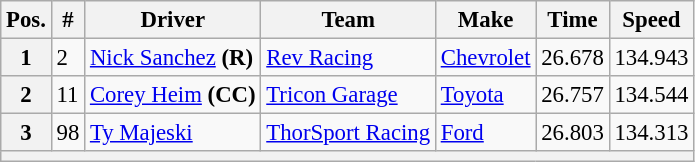<table class="wikitable" style="font-size:95%">
<tr>
<th>Pos.</th>
<th>#</th>
<th>Driver</th>
<th>Team</th>
<th>Make</th>
<th>Time</th>
<th>Speed</th>
</tr>
<tr>
<th>1</th>
<td>2</td>
<td><a href='#'>Nick Sanchez</a> <strong>(R)</strong></td>
<td><a href='#'>Rev Racing</a></td>
<td><a href='#'>Chevrolet</a></td>
<td>26.678</td>
<td>134.943</td>
</tr>
<tr>
<th>2</th>
<td>11</td>
<td><a href='#'>Corey Heim</a> <strong>(CC)</strong></td>
<td><a href='#'>Tricon Garage</a></td>
<td><a href='#'>Toyota</a></td>
<td>26.757</td>
<td>134.544</td>
</tr>
<tr>
<th>3</th>
<td>98</td>
<td><a href='#'>Ty Majeski</a></td>
<td><a href='#'>ThorSport Racing</a></td>
<td><a href='#'>Ford</a></td>
<td>26.803</td>
<td>134.313</td>
</tr>
<tr>
<th colspan="7"></th>
</tr>
</table>
